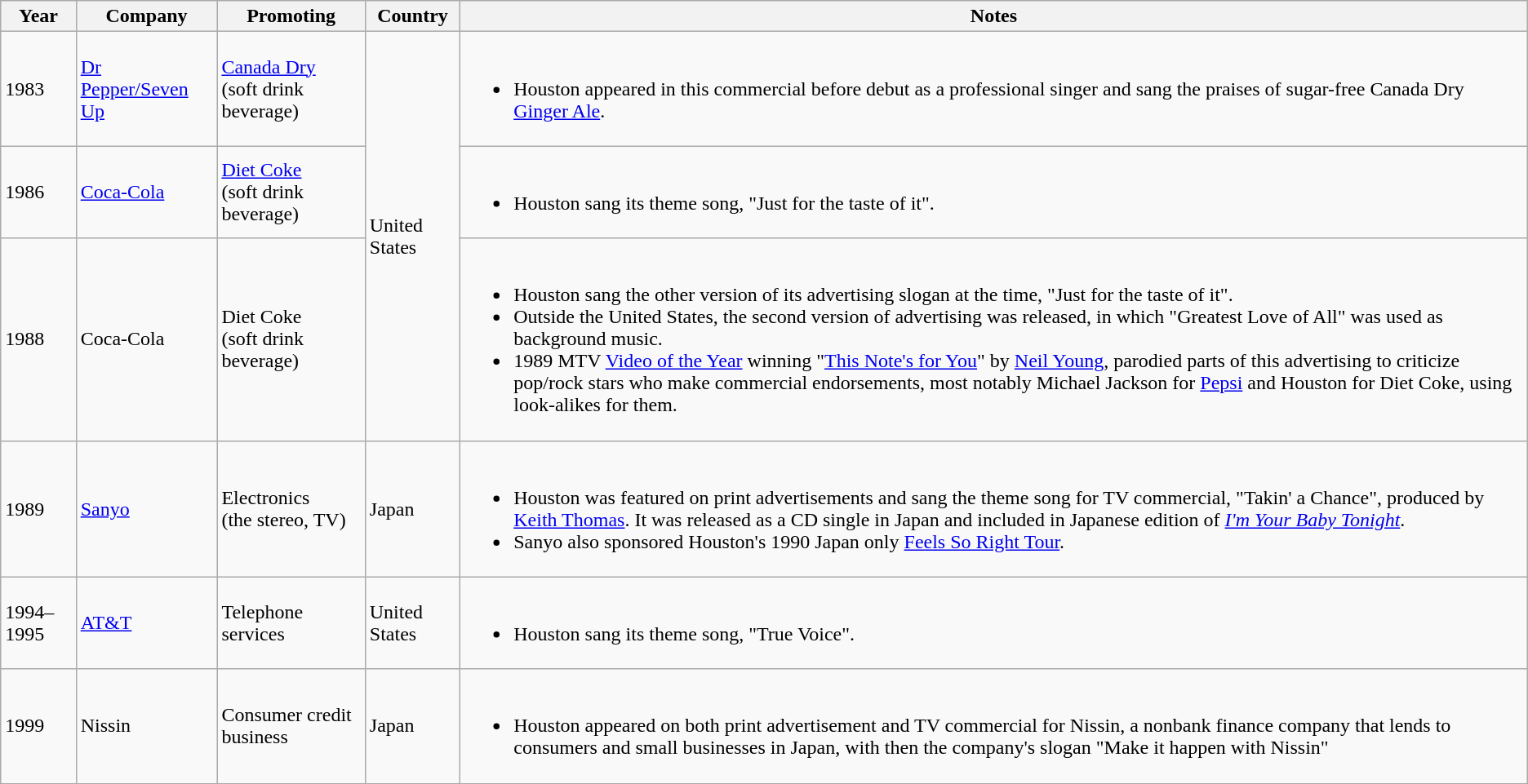<table class="wikitable sortable">
<tr>
<th>Year</th>
<th>Company</th>
<th>Promoting</th>
<th>Country</th>
<th>Notes</th>
</tr>
<tr>
<td>1983</td>
<td><a href='#'>Dr Pepper/Seven Up</a></td>
<td><a href='#'>Canada Dry</a><br>(soft drink beverage)</td>
<td rowspan=3>United States</td>
<td style="text-align:left;"><br><ul><li>Houston appeared in this commercial before debut as a professional singer and sang the praises of sugar-free Canada Dry <a href='#'>Ginger Ale</a>.</li></ul></td>
</tr>
<tr>
<td>1986</td>
<td><a href='#'>Coca-Cola</a></td>
<td><a href='#'>Diet Coke</a><br>(soft drink beverage)</td>
<td style="text-align:left;"><br><ul><li>Houston sang its theme song, "Just for the taste of it".</li></ul></td>
</tr>
<tr>
<td>1988</td>
<td>Coca-Cola</td>
<td>Diet Coke<br>(soft drink beverage)</td>
<td style="text-align:left;"><br><ul><li>Houston sang the other version of its advertising slogan at the time, "Just for the taste of it".</li><li>Outside the United States, the second version of advertising was released, in which "Greatest Love of All" was used as background music.</li><li>1989 MTV <a href='#'>Video of the Year</a> winning "<a href='#'>This Note's for You</a>" by <a href='#'>Neil Young</a>, parodied parts of this advertising to criticize pop/rock stars who make commercial endorsements, most notably Michael Jackson for <a href='#'>Pepsi</a> and Houston for Diet Coke, using look-alikes for them.</li></ul></td>
</tr>
<tr>
<td>1989</td>
<td><a href='#'>Sanyo</a></td>
<td>Electronics<br>(the stereo, TV)</td>
<td>Japan</td>
<td style="text-align:left;"><br><ul><li>Houston was featured on print advertisements and sang the theme song for TV commercial, "Takin' a Chance", produced by <a href='#'>Keith Thomas</a>. It was released as a CD single in Japan and included in Japanese edition of <em><a href='#'>I'm Your Baby Tonight</a></em>.</li><li>Sanyo also sponsored Houston's 1990 Japan only <a href='#'>Feels So Right Tour</a>.</li></ul></td>
</tr>
<tr>
<td>1994–1995</td>
<td><a href='#'>AT&T</a></td>
<td>Telephone services</td>
<td>United States</td>
<td style="text-align:left;"><br><ul><li>Houston sang its theme song, "True Voice".</li></ul></td>
</tr>
<tr>
<td>1999</td>
<td>Nissin</td>
<td>Consumer credit business</td>
<td>Japan</td>
<td><br><ul><li>Houston appeared on both print advertisement and TV commercial for Nissin, a nonbank finance company that lends to consumers and small businesses in Japan, with then the company's slogan "Make it happen with Nissin"</li></ul></td>
</tr>
</table>
